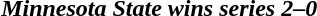<table class="noborder" style="text-align: center; border: none; width: 100%">
<tr>
<th width="97%"><em>Minnesota State wins series 2–0</em></th>
<th width="3%"></th>
</tr>
</table>
